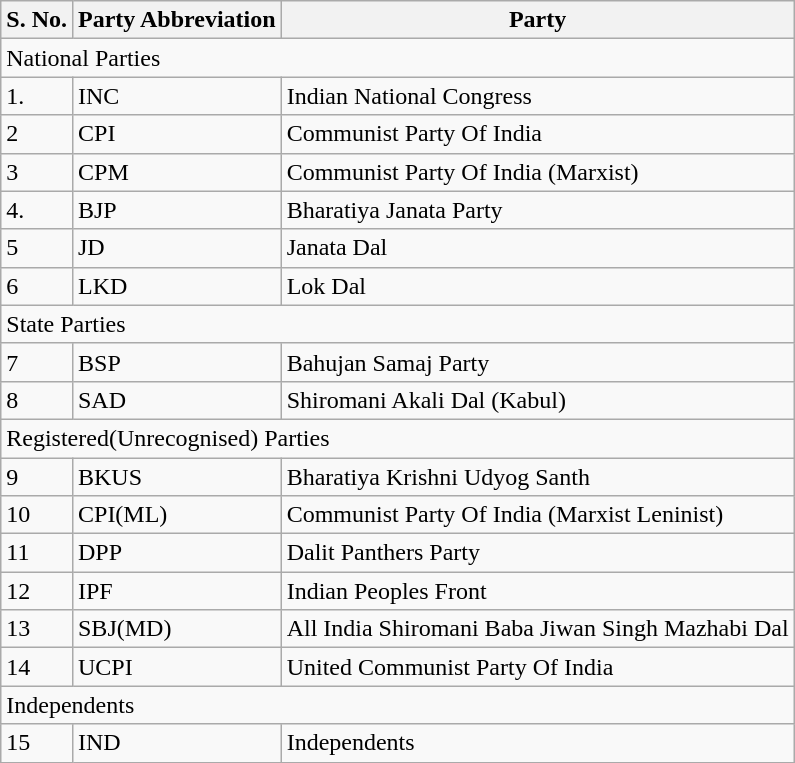<table class="wikitable">
<tr>
<th>S. No.</th>
<th>Party Abbreviation</th>
<th>Party</th>
</tr>
<tr>
<td colspan="3">National Parties</td>
</tr>
<tr>
<td>1.</td>
<td>INC</td>
<td>Indian National Congress</td>
</tr>
<tr>
<td>2</td>
<td>CPI</td>
<td>Communist Party Of India</td>
</tr>
<tr>
<td>3</td>
<td>CPM</td>
<td>Communist Party Of India (Marxist)</td>
</tr>
<tr>
<td>4.</td>
<td>BJP</td>
<td>Bharatiya Janata Party</td>
</tr>
<tr>
<td>5</td>
<td>JD</td>
<td>Janata Dal</td>
</tr>
<tr>
<td>6</td>
<td>LKD</td>
<td>Lok Dal</td>
</tr>
<tr>
<td colspan="3">State Parties</td>
</tr>
<tr>
<td>7</td>
<td>BSP</td>
<td>Bahujan Samaj Party</td>
</tr>
<tr>
<td>8</td>
<td>SAD</td>
<td>Shiromani Akali Dal (Kabul)</td>
</tr>
<tr>
<td colspan="3">Registered(Unrecognised) Parties</td>
</tr>
<tr>
<td>9</td>
<td>BKUS</td>
<td>Bharatiya Krishni Udyog Santh</td>
</tr>
<tr>
<td>10</td>
<td>CPI(ML)</td>
<td>Communist Party Of India (Marxist Leninist)</td>
</tr>
<tr>
<td>11</td>
<td>DPP</td>
<td>Dalit Panthers Party</td>
</tr>
<tr>
<td>12</td>
<td>IPF</td>
<td>Indian Peoples Front</td>
</tr>
<tr>
<td>13</td>
<td>SBJ(MD)</td>
<td>All India Shiromani Baba Jiwan Singh Mazhabi Dal</td>
</tr>
<tr>
<td>14</td>
<td>UCPI</td>
<td>United Communist Party Of India</td>
</tr>
<tr>
<td colspan="3">Independents</td>
</tr>
<tr>
<td>15</td>
<td>IND</td>
<td>Independents</td>
</tr>
</table>
